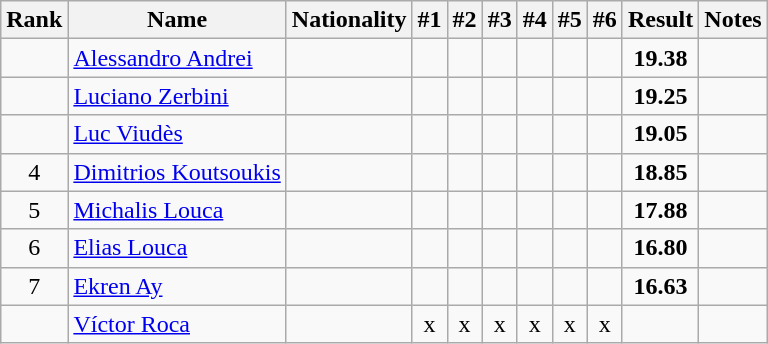<table class="wikitable sortable" style="text-align:center">
<tr>
<th>Rank</th>
<th>Name</th>
<th>Nationality</th>
<th>#1</th>
<th>#2</th>
<th>#3</th>
<th>#4</th>
<th>#5</th>
<th>#6</th>
<th>Result</th>
<th>Notes</th>
</tr>
<tr>
<td></td>
<td align=left><a href='#'>Alessandro Andrei</a></td>
<td align=left></td>
<td></td>
<td></td>
<td></td>
<td></td>
<td></td>
<td></td>
<td><strong>19.38</strong></td>
<td></td>
</tr>
<tr>
<td></td>
<td align=left><a href='#'>Luciano Zerbini</a></td>
<td align=left></td>
<td></td>
<td></td>
<td></td>
<td></td>
<td></td>
<td></td>
<td><strong>19.25</strong></td>
<td></td>
</tr>
<tr>
<td></td>
<td align=left><a href='#'>Luc Viudès</a></td>
<td align=left></td>
<td></td>
<td></td>
<td></td>
<td></td>
<td></td>
<td></td>
<td><strong>19.05</strong></td>
<td></td>
</tr>
<tr>
<td>4</td>
<td align=left><a href='#'>Dimitrios Koutsoukis</a></td>
<td align=left></td>
<td></td>
<td></td>
<td></td>
<td></td>
<td></td>
<td></td>
<td><strong>18.85</strong></td>
<td></td>
</tr>
<tr>
<td>5</td>
<td align=left><a href='#'>Michalis Louca</a></td>
<td align=left></td>
<td></td>
<td></td>
<td></td>
<td></td>
<td></td>
<td></td>
<td><strong>17.88</strong></td>
<td></td>
</tr>
<tr>
<td>6</td>
<td align=left><a href='#'>Elias Louca</a></td>
<td align=left></td>
<td></td>
<td></td>
<td></td>
<td></td>
<td></td>
<td></td>
<td><strong>16.80</strong></td>
<td></td>
</tr>
<tr>
<td>7</td>
<td align=left><a href='#'>Ekren Ay</a></td>
<td align=left></td>
<td></td>
<td></td>
<td></td>
<td></td>
<td></td>
<td></td>
<td><strong>16.63</strong></td>
<td></td>
</tr>
<tr>
<td></td>
<td align=left><a href='#'>Víctor Roca</a></td>
<td align=left></td>
<td>x</td>
<td>x</td>
<td>x</td>
<td>x</td>
<td>x</td>
<td>x</td>
<td><strong></strong></td>
<td></td>
</tr>
</table>
